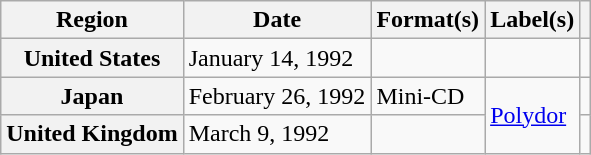<table class="wikitable plainrowheaders">
<tr>
<th scope="col">Region</th>
<th scope="col">Date</th>
<th scope="col">Format(s)</th>
<th scope="col">Label(s)</th>
<th scope="col"></th>
</tr>
<tr>
<th scope="row">United States</th>
<td>January 14, 1992</td>
<td></td>
<td></td>
<td></td>
</tr>
<tr>
<th scope="row">Japan</th>
<td>February 26, 1992</td>
<td>Mini-CD</td>
<td rowspan="2"><a href='#'>Polydor</a></td>
<td></td>
</tr>
<tr>
<th scope="row">United Kingdom</th>
<td>March 9, 1992</td>
<td></td>
<td></td>
</tr>
</table>
